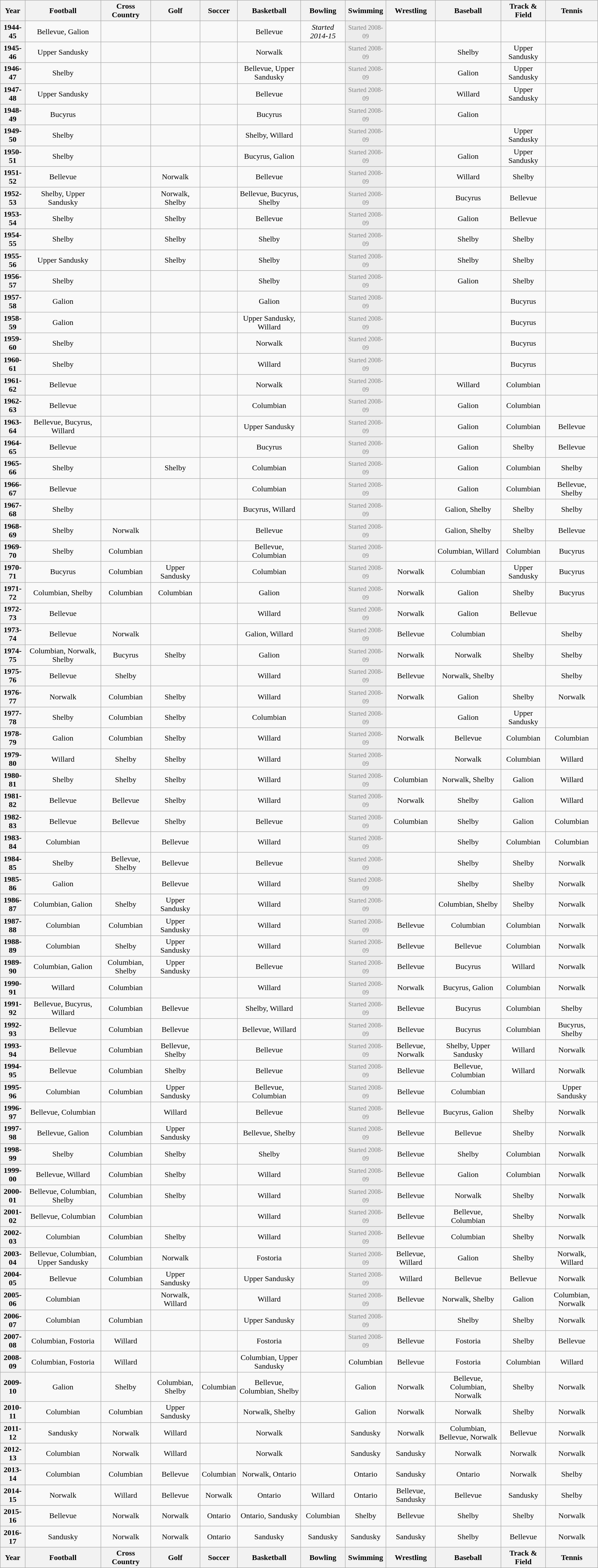<table class="wikitable">
<tr>
<th>Year</th>
<th>Football</th>
<th>Cross Country</th>
<th>Golf</th>
<th>Soccer</th>
<th>Basketball</th>
<th>Bowling</th>
<th>Swimming</th>
<th>Wrestling</th>
<th>Baseball</th>
<th>Track & Field</th>
<th>Tennis</th>
</tr>
<tr align="center">
<th>1944-45</th>
<td>Bellevue, Galion</td>
<td></td>
<td></td>
<td></td>
<td>Bellevue</td>
<td><em>Started 2014-15</em></td>
<td style="background: #ececec; color: grey; text-align: center" class="table-na"><small>Started 2008-09</small></td>
<td></td>
<td></td>
<td></td>
<td></td>
</tr>
<tr align="center">
<th>1945-46</th>
<td>Upper Sandusky</td>
<td></td>
<td></td>
<td></td>
<td>Norwalk</td>
<td></td>
<td style="background: #ececec; color: grey; text-align: center" class="table-na"><small>Started 2008-09</small></td>
<td></td>
<td>Shelby</td>
<td>Upper Sandusky</td>
<td></td>
</tr>
<tr align="center">
<th>1946-47</th>
<td>Shelby</td>
<td></td>
<td></td>
<td></td>
<td>Bellevue, Upper Sandusky</td>
<td></td>
<td style="background: #ececec; color: grey; text-align: center" class="table-na"><small>Started 2008-09</small></td>
<td></td>
<td>Galion</td>
<td>Upper Sandusky</td>
<td></td>
</tr>
<tr align="center">
<th>1947-48</th>
<td>Upper Sandusky</td>
<td></td>
<td></td>
<td></td>
<td>Bellevue</td>
<td></td>
<td style="background: #ececec; color: grey; text-align: center" class="table-na"><small>Started 2008-09</small></td>
<td></td>
<td>Willard</td>
<td>Upper Sandusky</td>
<td></td>
</tr>
<tr align="center">
<th>1948-49</th>
<td>Bucyrus</td>
<td></td>
<td></td>
<td></td>
<td>Bucyrus</td>
<td></td>
<td style="background: #ececec; color: grey; text-align: center" class="table-na"><small>Started 2008-09</small></td>
<td></td>
<td>Galion</td>
<td></td>
<td></td>
</tr>
<tr align="center">
<th>1949-50</th>
<td>Shelby</td>
<td></td>
<td></td>
<td></td>
<td>Shelby, Willard</td>
<td></td>
<td style="background: #ececec; color: grey; text-align: center" class="table-na"><small>Started 2008-09</small></td>
<td></td>
<td></td>
<td>Upper Sandusky</td>
<td></td>
</tr>
<tr align="center">
<th>1950-51</th>
<td>Shelby</td>
<td></td>
<td></td>
<td></td>
<td>Bucyrus, Galion</td>
<td></td>
<td style="background: #ececec; color: grey; text-align: center" class="table-na"><small>Started 2008-09</small></td>
<td></td>
<td>Galion</td>
<td>Upper Sandusky</td>
<td></td>
</tr>
<tr align="center">
<th>1951-52</th>
<td>Bellevue</td>
<td></td>
<td>Norwalk</td>
<td></td>
<td>Bellevue</td>
<td></td>
<td style="background: #ececec; color: grey; text-align: center" class="table-na"><small>Started 2008-09</small></td>
<td></td>
<td>Willard</td>
<td>Shelby</td>
<td></td>
</tr>
<tr align="center">
<th>1952-53</th>
<td>Shelby, Upper Sandusky</td>
<td></td>
<td>Norwalk, Shelby</td>
<td></td>
<td>Bellevue, Bucyrus, Shelby</td>
<td></td>
<td style="background: #ececec; color: grey; text-align: center" class="table-na"><small>Started 2008-09</small></td>
<td></td>
<td>Bucyrus</td>
<td>Bellevue</td>
<td></td>
</tr>
<tr align="center">
<th>1953-54</th>
<td>Shelby</td>
<td></td>
<td>Shelby</td>
<td></td>
<td>Bellevue</td>
<td></td>
<td style="background: #ececec; color: grey; text-align: center" class="table-na"><small>Started 2008-09</small></td>
<td></td>
<td>Galion</td>
<td>Bellevue</td>
<td></td>
</tr>
<tr align="center">
<th>1954-55</th>
<td>Shelby</td>
<td></td>
<td>Shelby</td>
<td></td>
<td>Shelby</td>
<td></td>
<td style="background: #ececec; color: grey; text-align: center" class="table-na"><small>Started 2008-09</small></td>
<td></td>
<td>Shelby</td>
<td>Shelby</td>
<td></td>
</tr>
<tr align="center">
<th>1955-56</th>
<td>Upper Sandusky</td>
<td></td>
<td>Shelby</td>
<td></td>
<td>Shelby</td>
<td></td>
<td style="background: #ececec; color: grey; text-align: center" class="table-na"><small>Started 2008-09</small></td>
<td></td>
<td>Shelby</td>
<td>Shelby</td>
<td></td>
</tr>
<tr align="center">
<th>1956-57</th>
<td>Shelby</td>
<td></td>
<td></td>
<td></td>
<td>Shelby</td>
<td></td>
<td style="background: #ececec; color: grey; text-align: center" class="table-na"><small>Started 2008-09</small></td>
<td></td>
<td>Galion</td>
<td>Shelby</td>
<td></td>
</tr>
<tr align="center">
<th>1957-58</th>
<td>Galion</td>
<td></td>
<td></td>
<td></td>
<td>Galion</td>
<td></td>
<td style="background: #ececec; color: grey; text-align: center" class="table-na"><small>Started 2008-09</small></td>
<td></td>
<td></td>
<td>Bucyrus</td>
<td></td>
</tr>
<tr align="center">
<th>1958-59</th>
<td>Galion</td>
<td></td>
<td></td>
<td></td>
<td>Upper Sandusky, Willard</td>
<td></td>
<td style="background: #ececec; color: grey; text-align: center" class="table-na"><small>Started 2008-09</small></td>
<td></td>
<td></td>
<td>Bucyrus</td>
<td></td>
</tr>
<tr align="center">
<th>1959-60</th>
<td>Shelby</td>
<td></td>
<td></td>
<td></td>
<td>Norwalk</td>
<td></td>
<td style="background: #ececec; color: grey; text-align: center" class="table-na"><small>Started 2008-09</small></td>
<td></td>
<td></td>
<td>Bucyrus</td>
<td></td>
</tr>
<tr align="center">
<th>1960-61</th>
<td>Shelby</td>
<td></td>
<td></td>
<td></td>
<td>Willard</td>
<td></td>
<td style="background: #ececec; color: grey; text-align: center" class="table-na"><small>Started 2008-09</small></td>
<td></td>
<td></td>
<td>Bucyrus</td>
<td></td>
</tr>
<tr align="center">
<th>1961-62</th>
<td>Bellevue</td>
<td></td>
<td></td>
<td></td>
<td>Norwalk</td>
<td></td>
<td style="background: #ececec; color: grey; text-align: center" class="table-na"><small>Started 2008-09</small></td>
<td></td>
<td>Willard</td>
<td>Columbian</td>
<td></td>
</tr>
<tr align="center">
<th>1962-63</th>
<td>Bellevue</td>
<td></td>
<td></td>
<td></td>
<td>Columbian</td>
<td></td>
<td style="background: #ececec; color: grey; text-align: center" class="table-na"><small>Started 2008-09</small></td>
<td></td>
<td>Galion</td>
<td>Columbian</td>
<td></td>
</tr>
<tr align="center">
<th>1963-64</th>
<td>Bellevue, Bucyrus, Willard</td>
<td></td>
<td></td>
<td></td>
<td>Upper Sandusky</td>
<td></td>
<td style="background: #ececec; color: grey; text-align: center" class="table-na"><small>Started 2008-09</small></td>
<td></td>
<td>Galion</td>
<td>Columbian</td>
<td>Bellevue</td>
</tr>
<tr align="center">
<th>1964-65</th>
<td>Bellevue</td>
<td></td>
<td></td>
<td></td>
<td>Bucyrus</td>
<td></td>
<td style="background: #ececec; color: grey; text-align: center" class="table-na"><small>Started 2008-09</small></td>
<td></td>
<td>Galion</td>
<td>Shelby</td>
<td>Bellevue</td>
</tr>
<tr align="center">
<th>1965-66</th>
<td>Shelby</td>
<td></td>
<td>Shelby</td>
<td></td>
<td>Columbian</td>
<td></td>
<td style="background: #ececec; color: grey; text-align: center" class="table-na"><small>Started 2008-09</small></td>
<td></td>
<td>Galion</td>
<td>Columbian</td>
<td>Shelby</td>
</tr>
<tr align="center">
<th>1966-67</th>
<td>Bellevue</td>
<td></td>
<td></td>
<td></td>
<td>Columbian</td>
<td></td>
<td style="background: #ececec; color: grey; text-align: center" class="table-na"><small>Started 2008-09</small></td>
<td></td>
<td>Galion</td>
<td>Columbian</td>
<td>Bellevue, Shelby</td>
</tr>
<tr align="center">
<th>1967-68</th>
<td>Shelby</td>
<td></td>
<td></td>
<td></td>
<td>Bucyrus, Willard</td>
<td></td>
<td style="background: #ececec; color: grey; text-align: center" class="table-na"><small>Started 2008-09</small></td>
<td></td>
<td>Galion, Shelby</td>
<td>Shelby</td>
<td>Shelby</td>
</tr>
<tr align="center">
<th>1968-69</th>
<td>Shelby</td>
<td>Norwalk</td>
<td></td>
<td></td>
<td>Bellevue</td>
<td></td>
<td style="background: #ececec; color: grey; text-align: center" class="table-na"><small>Started 2008-09</small></td>
<td></td>
<td>Galion, Shelby</td>
<td>Shelby</td>
<td>Bellevue</td>
</tr>
<tr align="center">
<th>1969-70</th>
<td>Shelby</td>
<td>Columbian</td>
<td></td>
<td></td>
<td>Bellevue, Columbian</td>
<td></td>
<td style="background: #ececec; color: grey; text-align: center" class="table-na"><small>Started 2008-09</small></td>
<td></td>
<td>Columbian, Willard</td>
<td>Columbian</td>
<td>Bucyrus</td>
</tr>
<tr align="center">
<th>1970-71</th>
<td>Bucyrus</td>
<td>Columbian</td>
<td>Upper Sandusky</td>
<td></td>
<td>Columbian</td>
<td></td>
<td style="background: #ececec; color: grey; text-align: center" class="table-na"><small>Started 2008-09</small></td>
<td>Norwalk</td>
<td>Columbian</td>
<td>Upper Sandusky</td>
<td>Bucyrus</td>
</tr>
<tr align="center">
<th>1971-72</th>
<td>Columbian, Shelby</td>
<td>Columbian</td>
<td>Columbian</td>
<td></td>
<td>Galion</td>
<td></td>
<td style="background: #ececec; color: grey; text-align: center" class="table-na"><small>Started 2008-09</small></td>
<td>Norwalk</td>
<td>Galion</td>
<td>Shelby</td>
<td>Bucyrus</td>
</tr>
<tr align="center">
<th>1972-73</th>
<td>Bellevue</td>
<td></td>
<td></td>
<td></td>
<td>Willard</td>
<td></td>
<td style="background: #ececec; color: grey; text-align: center" class="table-na"><small>Started 2008-09</small></td>
<td>Norwalk</td>
<td>Galion</td>
<td>Bellevue</td>
<td></td>
</tr>
<tr align="center">
<th>1973-74</th>
<td>Bellevue</td>
<td>Norwalk</td>
<td></td>
<td></td>
<td>Galion, Willard</td>
<td></td>
<td style="background: #ececec; color: grey; text-align: center" class="table-na"><small>Started 2008-09</small></td>
<td>Bellevue</td>
<td>Columbian</td>
<td></td>
<td>Shelby</td>
</tr>
<tr align="center">
<th>1974-75</th>
<td>Columbian, Norwalk, Shelby</td>
<td>Bucyrus</td>
<td>Shelby</td>
<td></td>
<td>Galion</td>
<td></td>
<td style="background: #ececec; color: grey; text-align: center" class="table-na"><small>Started 2008-09</small></td>
<td>Norwalk</td>
<td>Norwalk</td>
<td>Shelby</td>
<td>Shelby</td>
</tr>
<tr align="center">
<th>1975-76</th>
<td>Bellevue</td>
<td>Shelby</td>
<td></td>
<td></td>
<td>Willard</td>
<td></td>
<td style="background: #ececec; color: grey; text-align: center" class="table-na"><small>Started 2008-09</small></td>
<td>Bellevue</td>
<td>Norwalk, Shelby</td>
<td></td>
<td>Shelby</td>
</tr>
<tr align="center">
<th>1976-77</th>
<td>Norwalk</td>
<td>Columbian</td>
<td>Shelby</td>
<td></td>
<td>Willard</td>
<td></td>
<td style="background: #ececec; color: grey; text-align: center" class="table-na"><small>Started 2008-09</small></td>
<td>Norwalk</td>
<td>Galion</td>
<td>Shelby</td>
<td>Norwalk</td>
</tr>
<tr align="center">
<th>1977-78</th>
<td>Shelby</td>
<td>Columbian</td>
<td>Shelby</td>
<td></td>
<td>Columbian</td>
<td></td>
<td style="background: #ececec; color: grey; text-align: center" class="table-na"><small>Started 2008-09</small></td>
<td></td>
<td>Galion</td>
<td>Upper Sandusky</td>
<td></td>
</tr>
<tr align="center">
<th>1978-79</th>
<td>Galion</td>
<td>Columbian</td>
<td>Shelby</td>
<td></td>
<td>Willard</td>
<td></td>
<td style="background: #ececec; color: grey; text-align: center" class="table-na"><small>Started 2008-09</small></td>
<td>Norwalk</td>
<td>Bellevue</td>
<td>Columbian</td>
<td>Columbian</td>
</tr>
<tr align="center">
<th>1979-80</th>
<td>Willard</td>
<td>Shelby</td>
<td>Shelby</td>
<td></td>
<td>Willard</td>
<td></td>
<td style="background: #ececec; color: grey; text-align: center" class="table-na"><small>Started 2008-09</small></td>
<td></td>
<td>Norwalk</td>
<td>Columbian</td>
<td>Willard</td>
</tr>
<tr align="center">
<th>1980-81</th>
<td>Shelby</td>
<td>Shelby</td>
<td>Shelby</td>
<td></td>
<td>Willard</td>
<td></td>
<td style="background: #ececec; color: grey; text-align: center" class="table-na"><small>Started 2008-09</small></td>
<td>Columbian</td>
<td>Norwalk, Shelby</td>
<td>Galion</td>
<td>Willard</td>
</tr>
<tr align="center">
<th>1981-82</th>
<td>Bellevue</td>
<td>Bellevue</td>
<td>Shelby</td>
<td></td>
<td>Willard</td>
<td></td>
<td style="background: #ececec; color: grey; text-align: center" class="table-na"><small>Started 2008-09</small></td>
<td>Norwalk</td>
<td>Shelby</td>
<td>Galion</td>
<td>Willard</td>
</tr>
<tr align="center">
<th>1982-83</th>
<td>Bellevue</td>
<td>Bellevue</td>
<td>Shelby</td>
<td></td>
<td>Bellevue</td>
<td></td>
<td style="background: #ececec; color: grey; text-align: center" class="table-na"><small>Started 2008-09</small></td>
<td>Columbian</td>
<td>Shelby</td>
<td>Galion</td>
<td>Columbian</td>
</tr>
<tr align="center">
<th>1983-84</th>
<td>Columbian</td>
<td></td>
<td>Bellevue</td>
<td></td>
<td>Willard</td>
<td></td>
<td style="background: #ececec; color: grey; text-align: center" class="table-na"><small>Started 2008-09</small></td>
<td></td>
<td>Shelby</td>
<td>Columbian</td>
<td>Columbian</td>
</tr>
<tr align="center">
<th>1984-85</th>
<td>Shelby</td>
<td>Bellevue, Shelby</td>
<td>Bellevue</td>
<td></td>
<td>Bellevue</td>
<td></td>
<td style="background: #ececec; color: grey; text-align: center" class="table-na"><small>Started 2008-09</small></td>
<td></td>
<td>Shelby</td>
<td>Shelby</td>
<td>Norwalk</td>
</tr>
<tr align="center">
<th>1985-86</th>
<td>Galion</td>
<td></td>
<td>Bellevue</td>
<td></td>
<td>Willard</td>
<td></td>
<td style="background: #ececec; color: grey; text-align: center" class="table-na"><small>Started 2008-09</small></td>
<td></td>
<td>Shelby</td>
<td>Shelby</td>
<td>Norwalk</td>
</tr>
<tr align="center">
<th>1986-87</th>
<td>Columbian, Galion</td>
<td>Shelby</td>
<td>Upper Sandusky</td>
<td></td>
<td>Willard</td>
<td></td>
<td style="background: #ececec; color: grey; text-align: center" class="table-na"><small>Started 2008-09</small></td>
<td></td>
<td>Columbian, Shelby</td>
<td>Shelby</td>
<td>Norwalk</td>
</tr>
<tr align="center">
<th>1987-88</th>
<td>Columbian</td>
<td>Columbian</td>
<td>Upper Sandusky</td>
<td></td>
<td>Willard</td>
<td></td>
<td style="background: #ececec; color: grey; text-align: center" class="table-na"><small>Started 2008-09</small></td>
<td>Bellevue</td>
<td>Columbian</td>
<td>Columbian</td>
<td>Norwalk</td>
</tr>
<tr align="center">
<th>1988-89</th>
<td>Columbian</td>
<td>Shelby</td>
<td>Upper Sandusky</td>
<td></td>
<td>Willard</td>
<td></td>
<td style="background: #ececec; color: grey; text-align: center" class="table-na"><small>Started 2008-09</small></td>
<td>Bellevue</td>
<td>Bellevue</td>
<td>Columbian</td>
<td>Norwalk</td>
</tr>
<tr align="center">
<th>1989-90</th>
<td>Columbian, Galion</td>
<td>Columbian, Shelby</td>
<td>Upper Sandusky</td>
<td></td>
<td>Bellevue</td>
<td></td>
<td style="background: #ececec; color: grey; text-align: center" class="table-na"><small>Started 2008-09</small></td>
<td>Bellevue</td>
<td>Bucyrus</td>
<td>Willard</td>
<td>Norwalk</td>
</tr>
<tr align="center">
<th>1990-91</th>
<td>Willard</td>
<td>Columbian</td>
<td></td>
<td></td>
<td>Willard</td>
<td></td>
<td style="background: #ececec; color: grey; text-align: center" class="table-na"><small>Started 2008-09</small></td>
<td>Norwalk</td>
<td>Bucyrus, Galion</td>
<td>Columbian</td>
<td>Norwalk</td>
</tr>
<tr align="center">
<th>1991-92</th>
<td>Bellevue, Bucyrus, Willard</td>
<td>Columbian</td>
<td>Bellevue</td>
<td></td>
<td>Shelby, Willard</td>
<td></td>
<td style="background: #ececec; color: grey; text-align: center" class="table-na"><small>Started 2008-09</small></td>
<td>Bellevue</td>
<td>Bucyrus</td>
<td>Columbian</td>
<td>Shelby</td>
</tr>
<tr align="center">
<th>1992-93</th>
<td>Bellevue</td>
<td>Columbian</td>
<td>Bellevue</td>
<td></td>
<td>Bellevue, Willard</td>
<td></td>
<td style="background: #ececec; color: grey; text-align: center" class="table-na"><small>Started 2008-09</small></td>
<td>Bellevue</td>
<td>Bucyrus</td>
<td>Columbian</td>
<td>Bucyrus, Shelby</td>
</tr>
<tr align="center">
<th>1993-94</th>
<td>Bellevue</td>
<td>Columbian</td>
<td>Bellevue, Shelby</td>
<td></td>
<td>Bellevue</td>
<td></td>
<td style="background: #ececec; color: grey; text-align: center" class="table-na"><small>Started 2008-09</small></td>
<td>Bellevue, Norwalk</td>
<td>Shelby, Upper Sandusky</td>
<td>Willard</td>
<td>Norwalk</td>
</tr>
<tr align="center">
<th>1994-95</th>
<td>Bellevue</td>
<td>Columbian</td>
<td>Shelby</td>
<td></td>
<td>Bellevue</td>
<td></td>
<td style="background: #ececec; color: grey; text-align: center" class="table-na"><small>Started 2008-09</small></td>
<td>Bellevue</td>
<td>Bellevue, Columbian</td>
<td>Willard</td>
<td>Norwalk</td>
</tr>
<tr align="center">
<th>1995-96</th>
<td>Columbian</td>
<td>Columbian</td>
<td>Upper Sandusky</td>
<td></td>
<td>Bellevue, Columbian</td>
<td></td>
<td style="background: #ececec; color: grey; text-align: center" class="table-na"><small>Started 2008-09</small></td>
<td>Bellevue</td>
<td>Columbian</td>
<td></td>
<td>Upper Sandusky</td>
</tr>
<tr align="center">
<th>1996-97</th>
<td>Bellevue, Columbian</td>
<td></td>
<td>Willard</td>
<td></td>
<td>Bellevue</td>
<td></td>
<td style="background: #ececec; color: grey; text-align: center" class="table-na"><small>Started 2008-09</small></td>
<td>Bellevue</td>
<td>Bucyrus, Galion</td>
<td>Shelby</td>
<td>Norwalk</td>
</tr>
<tr align="center">
<th>1997-98</th>
<td>Bellevue, Galion</td>
<td>Columbian</td>
<td>Upper Sandusky</td>
<td></td>
<td>Bellevue, Shelby</td>
<td></td>
<td style="background: #ececec; color: grey; text-align: center" class="table-na"><small>Started 2008-09</small></td>
<td>Bellevue</td>
<td>Bellevue</td>
<td>Shelby</td>
<td>Norwalk</td>
</tr>
<tr align="center">
<th>1998-99</th>
<td>Shelby</td>
<td>Columbian</td>
<td>Shelby</td>
<td></td>
<td>Shelby</td>
<td></td>
<td style="background: #ececec; color: grey; text-align: center" class="table-na"><small>Started 2008-09</small></td>
<td>Bellevue</td>
<td>Shelby</td>
<td>Columbian</td>
<td>Norwalk</td>
</tr>
<tr align="center">
<th>1999-00</th>
<td>Bellevue, Willard</td>
<td>Columbian</td>
<td>Shelby</td>
<td></td>
<td>Willard</td>
<td></td>
<td style="background: #ececec; color: grey; text-align: center" class="table-na"><small>Started 2008-09</small></td>
<td>Bellevue</td>
<td>Galion</td>
<td>Columbian</td>
<td>Norwalk</td>
</tr>
<tr align="center">
<th>2000-01</th>
<td>Bellevue, Columbian, Shelby</td>
<td>Columbian</td>
<td>Shelby</td>
<td></td>
<td>Willard</td>
<td></td>
<td style="background: #ececec; color: grey; text-align: center" class="table-na"><small>Started 2008-09</small></td>
<td>Bellevue</td>
<td>Norwalk</td>
<td>Shelby</td>
<td>Norwalk</td>
</tr>
<tr align="center">
<th>2001-02</th>
<td>Bellevue, Columbian</td>
<td>Columbian</td>
<td></td>
<td></td>
<td>Willard</td>
<td></td>
<td style="background: #ececec; color: grey; text-align: center" class="table-na"><small>Started 2008-09</small></td>
<td>Bellevue</td>
<td>Bellevue, Columbian</td>
<td>Shelby</td>
<td>Norwalk</td>
</tr>
<tr align="center">
<th>2002-03</th>
<td>Columbian</td>
<td>Columbian</td>
<td>Shelby</td>
<td></td>
<td>Willard</td>
<td></td>
<td style="background: #ececec; color: grey; text-align: center" class="table-na"><small>Started 2008-09</small></td>
<td>Bellevue</td>
<td>Columbian</td>
<td>Shelby</td>
<td>Norwalk</td>
</tr>
<tr align="center">
<th>2003-04</th>
<td>Bellevue, Columbian, Upper Sandusky</td>
<td>Columbian</td>
<td>Norwalk</td>
<td></td>
<td>Fostoria</td>
<td></td>
<td style="background: #ececec; color: grey; text-align: center" class="table-na"><small>Started 2008-09</small></td>
<td>Bellevue, Willard</td>
<td>Galion</td>
<td>Shelby</td>
<td>Norwalk, Willard</td>
</tr>
<tr align="center">
<th>2004-05</th>
<td>Bellevue</td>
<td>Columbian</td>
<td>Upper Sandusky</td>
<td></td>
<td>Upper Sandusky</td>
<td></td>
<td style="background: #ececec; color: grey; text-align: center" class="table-na"><small>Started 2008-09</small></td>
<td>Willard</td>
<td>Bellevue</td>
<td>Bellevue</td>
<td>Norwalk</td>
</tr>
<tr align="center">
<th>2005-06</th>
<td>Columbian</td>
<td></td>
<td>Norwalk, Willard</td>
<td></td>
<td>Willard</td>
<td></td>
<td style="background: #ececec; color: grey; text-align: center" class="table-na"><small>Started 2008-09</small></td>
<td>Bellevue</td>
<td>Norwalk, Shelby</td>
<td>Galion</td>
<td>Columbian, Norwalk</td>
</tr>
<tr align="center">
<th>2006-07</th>
<td>Columbian</td>
<td>Columbian</td>
<td></td>
<td></td>
<td>Upper Sandusky</td>
<td></td>
<td style="background: #ececec; color: grey; text-align: center" class="table-na"><small>Started 2008-09</small></td>
<td></td>
<td>Shelby</td>
<td>Shelby</td>
<td>Norwalk</td>
</tr>
<tr align="center">
<th>2007-08</th>
<td>Columbian, Fostoria</td>
<td>Willard</td>
<td></td>
<td></td>
<td>Fostoria</td>
<td></td>
<td style="background: #ececec; color: grey; text-align: center" class="table-na"><small>Started 2008-09</small></td>
<td>Bellevue</td>
<td>Fostoria</td>
<td>Shelby</td>
<td>Bellevue</td>
</tr>
<tr align="center">
<th>2008-09</th>
<td>Columbian, Fostoria</td>
<td>Willard</td>
<td></td>
<td></td>
<td>Columbian, Upper Sandusky</td>
<td></td>
<td>Columbian</td>
<td>Bellevue</td>
<td>Fostoria</td>
<td>Columbian</td>
<td>Willard</td>
</tr>
<tr align="center">
<th>2009-10</th>
<td>Galion</td>
<td>Shelby</td>
<td>Columbian, Shelby</td>
<td>Columbian</td>
<td>Bellevue, Columbian, Shelby</td>
<td></td>
<td>Galion</td>
<td>Norwalk</td>
<td>Bellevue, Columbian, Norwalk</td>
<td>Shelby</td>
<td>Norwalk</td>
</tr>
<tr align="center">
<th>2010-11</th>
<td>Columbian</td>
<td>Columbian</td>
<td>Upper Sandusky</td>
<td></td>
<td>Norwalk, Shelby</td>
<td></td>
<td>Galion</td>
<td>Norwalk</td>
<td>Norwalk</td>
<td>Shelby</td>
<td>Norwalk</td>
</tr>
<tr align="center">
<th>2011-12</th>
<td>Sandusky</td>
<td>Norwalk</td>
<td>Willard</td>
<td></td>
<td>Norwalk</td>
<td></td>
<td>Sandusky</td>
<td>Norwalk</td>
<td>Columbian, Bellevue, Norwalk</td>
<td>Bellevue</td>
<td>Norwalk</td>
</tr>
<tr align="center">
<th>2012-13</th>
<td>Columbian</td>
<td>Norwalk</td>
<td>Willard</td>
<td></td>
<td>Norwalk</td>
<td></td>
<td>Sandusky</td>
<td>Sandusky</td>
<td>Norwalk</td>
<td>Norwalk</td>
<td>Norwalk</td>
</tr>
<tr align="center">
<th>2013-14</th>
<td>Columbian</td>
<td>Columbian</td>
<td>Bellevue</td>
<td>Columbian</td>
<td>Norwalk, Ontario</td>
<td></td>
<td>Ontario</td>
<td>Sandusky</td>
<td>Ontario</td>
<td>Norwalk</td>
<td>Shelby</td>
</tr>
<tr align="center">
<th>2014-15</th>
<td>Norwalk</td>
<td>Willard</td>
<td>Bellevue</td>
<td>Norwalk</td>
<td>Ontario</td>
<td>Willard</td>
<td>Ontario</td>
<td>Bellevue, Sandusky</td>
<td>Bellevue</td>
<td>Sandusky</td>
<td>Shelby</td>
</tr>
<tr align="center">
<th>2015-16</th>
<td>Bellevue</td>
<td>Norwalk</td>
<td>Norwalk</td>
<td>Ontario</td>
<td>Ontario, Sandusky</td>
<td>Columbian</td>
<td>Shelby</td>
<td>Bellevue</td>
<td>Shelby</td>
<td>Shelby</td>
<td>Norwalk</td>
</tr>
<tr align="center">
<th>2016-17</th>
<td>Sandusky</td>
<td>Norwalk</td>
<td>Norwalk</td>
<td>Ontario</td>
<td>Sandusky</td>
<td>Sandusky</td>
<td>Sandusky</td>
<td>Sandusky</td>
<td>Shelby</td>
<td>Bellevue</td>
<td>Norwalk</td>
</tr>
<tr align="center">
<th>Year</th>
<th>Football</th>
<th>Cross Country</th>
<th>Golf</th>
<th>Soccer</th>
<th>Basketball</th>
<th>Bowling</th>
<th>Swimming</th>
<th>Wrestling</th>
<th>Baseball</th>
<th>Track & Field</th>
<th>Tennis</th>
</tr>
</table>
